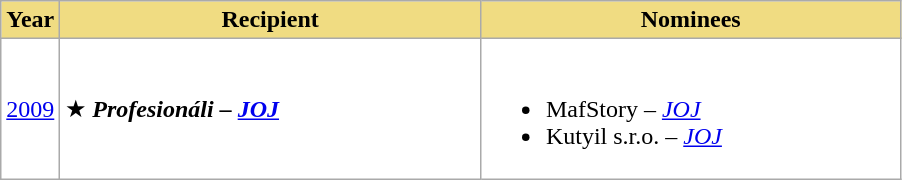<table class=wikitable sortable style="background:white">
<tr>
<th style=background:#F0DC82>Year</th>
<th style=background:#F0DC82 width=273>Recipient</th>
<th style=background:#F0DC82 width=273>Nominees</th>
</tr>
<tr>
<td><a href='#'>2009</a></td>
<td>★ <strong><em>Profesionáli<em> – <a href='#'>JOJ</a><strong></td>
<td><br><ul><li></em>MafStory<em> – <a href='#'>JOJ</a></li><li></em>Kutyil s.r.o.<em> – <a href='#'>JOJ</a></li></ul></td>
</tr>
</table>
